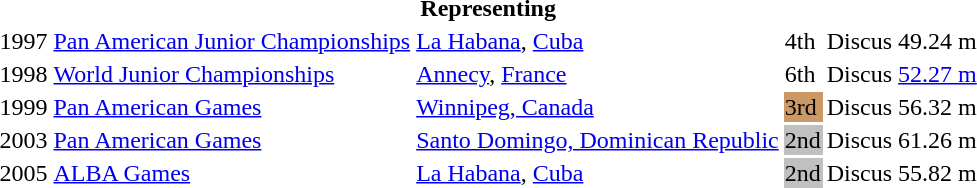<table>
<tr>
<th colspan="6">Representing </th>
</tr>
<tr>
<td>1997</td>
<td><a href='#'>Pan American Junior Championships</a></td>
<td><a href='#'>La Habana</a>, <a href='#'>Cuba</a></td>
<td>4th</td>
<td>Discus</td>
<td>49.24 m</td>
</tr>
<tr>
<td>1998</td>
<td><a href='#'>World Junior Championships</a></td>
<td><a href='#'>Annecy</a>, <a href='#'>France</a></td>
<td>6th</td>
<td>Discus</td>
<td><a href='#'>52.27 m</a></td>
</tr>
<tr>
<td>1999</td>
<td><a href='#'>Pan American Games</a></td>
<td><a href='#'>Winnipeg, Canada</a></td>
<td bgcolor="cc9966">3rd</td>
<td>Discus</td>
<td>56.32 m</td>
</tr>
<tr>
<td>2003</td>
<td><a href='#'>Pan American Games</a></td>
<td><a href='#'>Santo Domingo, Dominican Republic</a></td>
<td bgcolor="silver">2nd</td>
<td>Discus</td>
<td>61.26 m</td>
</tr>
<tr>
<td>2005</td>
<td><a href='#'>ALBA Games</a></td>
<td><a href='#'>La Habana</a>, <a href='#'>Cuba</a></td>
<td bgcolor=silver>2nd</td>
<td>Discus</td>
<td>55.82 m</td>
</tr>
</table>
